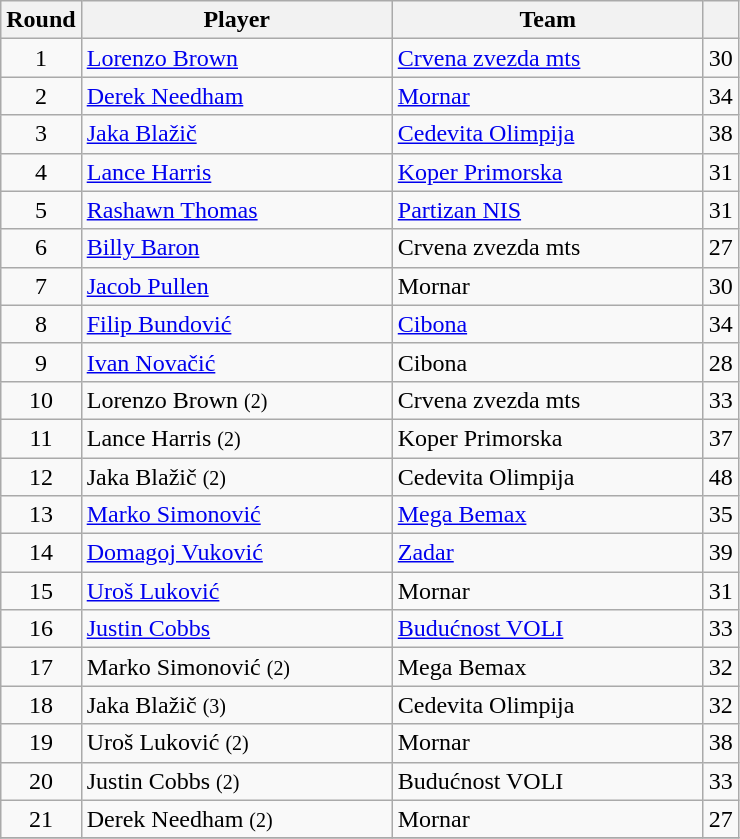<table class="wikitable sortable" style="text-align: center;">
<tr>
<th>Round</th>
<th style="width:200px;">Player</th>
<th style="width:200px;">Team</th>
<th><a href='#'></a></th>
</tr>
<tr>
<td>1</td>
<td align="left"> <a href='#'>Lorenzo Brown</a></td>
<td align="left"> <a href='#'>Crvena zvezda mts</a></td>
<td>30</td>
</tr>
<tr>
<td>2</td>
<td align="left"> <a href='#'>Derek Needham</a></td>
<td align="left"> <a href='#'>Mornar</a></td>
<td>34</td>
</tr>
<tr>
<td>3</td>
<td align="left"> <a href='#'>Jaka Blažič</a></td>
<td align="left"> <a href='#'>Cedevita Olimpija</a></td>
<td>38</td>
</tr>
<tr>
<td>4</td>
<td align="left"> <a href='#'>Lance Harris</a></td>
<td align="left"> <a href='#'>Koper Primorska</a></td>
<td>31</td>
</tr>
<tr>
<td>5</td>
<td align="left"> <a href='#'>Rashawn Thomas</a></td>
<td align="left"> <a href='#'>Partizan NIS</a></td>
<td>31</td>
</tr>
<tr>
<td>6</td>
<td align="left"> <a href='#'>Billy Baron</a></td>
<td align="left"> Crvena zvezda mts</td>
<td>27</td>
</tr>
<tr>
<td>7</td>
<td align="left"> <a href='#'>Jacob Pullen</a></td>
<td align="left"> Mornar</td>
<td>30</td>
</tr>
<tr>
<td>8</td>
<td align="left"> <a href='#'>Filip Bundović</a></td>
<td align="left"> <a href='#'>Cibona</a></td>
<td>34</td>
</tr>
<tr>
<td>9</td>
<td align="left"> <a href='#'>Ivan Novačić</a></td>
<td align="left"> Cibona</td>
<td>28</td>
</tr>
<tr>
<td>10</td>
<td align="left"> Lorenzo Brown <small>(2)</small></td>
<td align="left"> Crvena zvezda mts</td>
<td>33</td>
</tr>
<tr>
<td>11</td>
<td align="left"> Lance Harris <small>(2)</small></td>
<td align="left"> Koper Primorska</td>
<td>37</td>
</tr>
<tr>
<td>12</td>
<td align="left"> Jaka Blažič <small>(2)</small></td>
<td align="left"> Cedevita Olimpija</td>
<td>48</td>
</tr>
<tr>
<td>13</td>
<td align="left"> <a href='#'>Marko Simonović</a></td>
<td align="left"> <a href='#'>Mega Bemax</a></td>
<td>35</td>
</tr>
<tr>
<td>14</td>
<td align="left"> <a href='#'>Domagoj Vuković</a></td>
<td align="left"> <a href='#'>Zadar</a></td>
<td>39</td>
</tr>
<tr>
<td>15</td>
<td align="left"> <a href='#'>Uroš Luković</a></td>
<td align="left"> Mornar</td>
<td>31</td>
</tr>
<tr>
<td>16</td>
<td align="left"> <a href='#'>Justin Cobbs</a></td>
<td align="left"> <a href='#'>Budućnost VOLI</a></td>
<td>33</td>
</tr>
<tr>
<td>17</td>
<td align="left"> Marko Simonović <small>(2)</small></td>
<td align="left"> Mega Bemax</td>
<td>32</td>
</tr>
<tr>
<td>18</td>
<td align="left"> Jaka Blažič <small>(3)</small></td>
<td align="left"> Cedevita Olimpija</td>
<td>32</td>
</tr>
<tr>
<td>19</td>
<td align="left"> Uroš Luković <small>(2)</small></td>
<td align="left"> Mornar</td>
<td>38</td>
</tr>
<tr>
<td>20</td>
<td align="left"> Justin Cobbs <small>(2)</small></td>
<td align="left"> Budućnost VOLI</td>
<td>33</td>
</tr>
<tr>
<td>21</td>
<td align="left"> Derek Needham <small>(2)</small></td>
<td align="left"> Mornar</td>
<td>27</td>
</tr>
<tr>
</tr>
</table>
